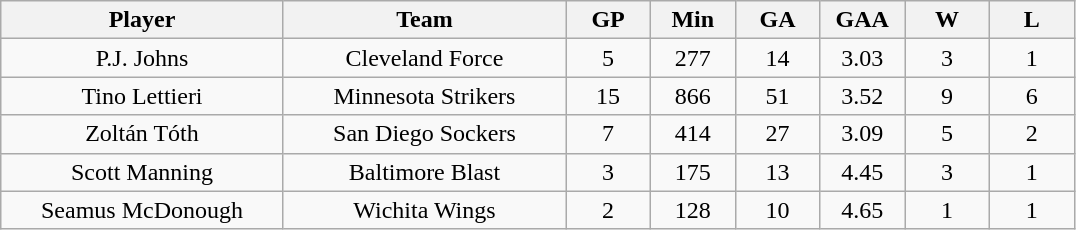<table class="wikitable">
<tr>
<th bgcolor="#DDDDFF" width="20%">Player</th>
<th bgcolor="#DDDDFF" width="20%">Team</th>
<th bgcolor="#DDDDFF" width="6%">GP</th>
<th bgcolor="#DDDDFF" width="6%">Min</th>
<th bgcolor="#DDDDFF" width="6%">GA</th>
<th bgcolor="#DDDDFF" width="6%">GAA</th>
<th bgcolor="#DDDDFF" width="6%">W</th>
<th bgcolor="#DDDDFF" width="6%">L</th>
</tr>
<tr align=center>
<td>P.J. Johns</td>
<td>Cleveland Force</td>
<td>5</td>
<td>277</td>
<td>14</td>
<td>3.03</td>
<td>3</td>
<td>1</td>
</tr>
<tr align=center>
<td>Tino Lettieri</td>
<td>Minnesota Strikers</td>
<td>15</td>
<td>866</td>
<td>51</td>
<td>3.52</td>
<td>9</td>
<td>6</td>
</tr>
<tr align=center>
<td>Zoltán Tóth</td>
<td>San Diego Sockers</td>
<td>7</td>
<td>414</td>
<td>27</td>
<td>3.09</td>
<td>5</td>
<td>2</td>
</tr>
<tr align=center>
<td>Scott Manning</td>
<td>Baltimore Blast</td>
<td>3</td>
<td>175</td>
<td>13</td>
<td>4.45</td>
<td>3</td>
<td>1</td>
</tr>
<tr align=center>
<td>Seamus McDonough</td>
<td>Wichita Wings</td>
<td>2</td>
<td>128</td>
<td>10</td>
<td>4.65</td>
<td>1</td>
<td>1</td>
</tr>
</table>
